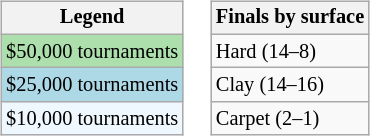<table>
<tr valign=top>
<td><br><table class=wikitable style="font-size:85%">
<tr>
<th>Legend</th>
</tr>
<tr style="background:#addfad;">
<td>$50,000 tournaments</td>
</tr>
<tr style="background:lightblue;">
<td>$25,000 tournaments</td>
</tr>
<tr style="background:#f0f8ff;">
<td>$10,000 tournaments</td>
</tr>
</table>
</td>
<td><br><table class=wikitable style="font-size:85%">
<tr>
<th>Finals by surface</th>
</tr>
<tr>
<td>Hard (14–8)</td>
</tr>
<tr>
<td>Clay (14–16)</td>
</tr>
<tr>
<td>Carpet (2–1)</td>
</tr>
</table>
</td>
</tr>
</table>
